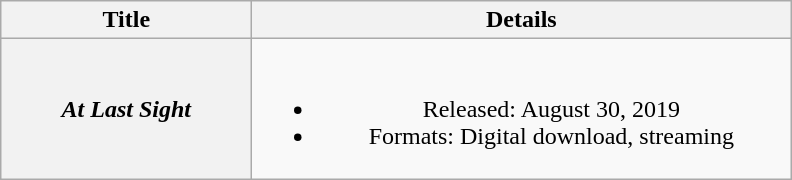<table class="wikitable plainrowheaders" style="text-align:center;">
<tr>
<th scope="col" style="width:10em;">Title</th>
<th scope="col" style="width:22em;">Details</th>
</tr>
<tr>
<th scope="row"><em>At Last Sight</em></th>
<td><br><ul><li>Released: August 30, 2019</li><li>Formats: Digital download, streaming</li></ul></td>
</tr>
</table>
